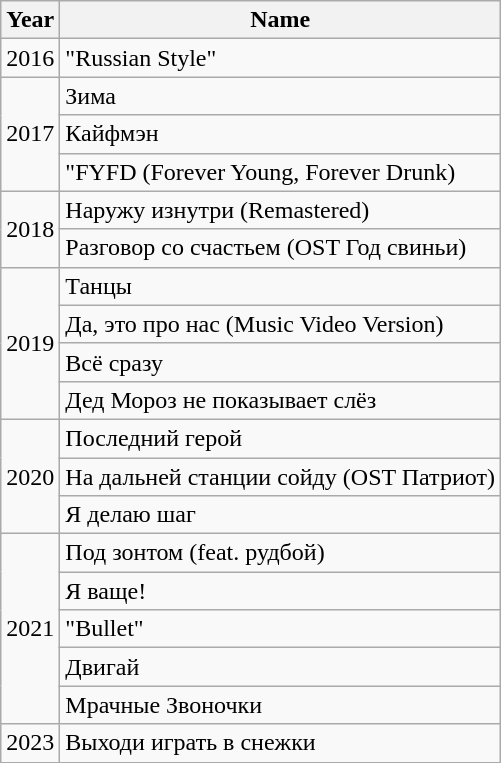<table class="wikitable">
<tr>
<th>Year</th>
<th>Name</th>
</tr>
<tr>
<td>2016</td>
<td>"Russian Style"</td>
</tr>
<tr>
<td rowspan="3">2017</td>
<td>Зима</td>
</tr>
<tr>
<td>Кайфмэн</td>
</tr>
<tr>
<td>"FYFD (Forever Young, Forever Drunk)</td>
</tr>
<tr>
<td rowspan="2">2018</td>
<td>Наружу изнутри (Remastered)</td>
</tr>
<tr>
<td>Разговор со счастьем (OST Год свиньи)</td>
</tr>
<tr>
<td rowspan="4">2019</td>
<td>Танцы</td>
</tr>
<tr>
<td>Да, это про нас (Music Video Version)</td>
</tr>
<tr>
<td>Всё сразу</td>
</tr>
<tr>
<td>Дед Мороз не показывает слёз</td>
</tr>
<tr>
<td rowspan="3">2020</td>
<td>Последний герой</td>
</tr>
<tr>
<td>На дальней станции сойду (OST Патриот)</td>
</tr>
<tr>
<td>Я делаю шаг</td>
</tr>
<tr>
<td rowspan="5">2021</td>
<td>Под зонтом (feat. рудбой)</td>
</tr>
<tr>
<td>Я ваще!</td>
</tr>
<tr>
<td>"Bullet"<br></td>
</tr>
<tr>
<td>Двигай</td>
</tr>
<tr>
<td>Мрачные Звоночки</td>
</tr>
<tr>
<td rowspan="1">2023</td>
<td>Выходи играть в снежки</td>
</tr>
</table>
